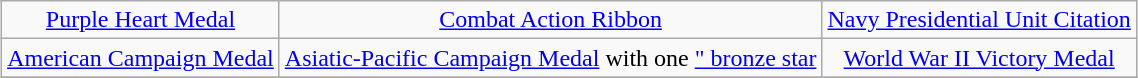<table class="wikitable" style="margin:1em auto; text-align:center;">
<tr>
<td><a href='#'>Purple Heart Medal</a></td>
<td><a href='#'>Combat Action Ribbon</a></td>
<td><a href='#'>Navy Presidential Unit Citation</a></td>
</tr>
<tr>
<td><a href='#'>American Campaign Medal</a></td>
<td><a href='#'>Asiatic-Pacific Campaign Medal</a> with one <a href='#'>" bronze star</a></td>
<td><a href='#'>World War II Victory Medal</a></td>
</tr>
<tr>
</tr>
</table>
